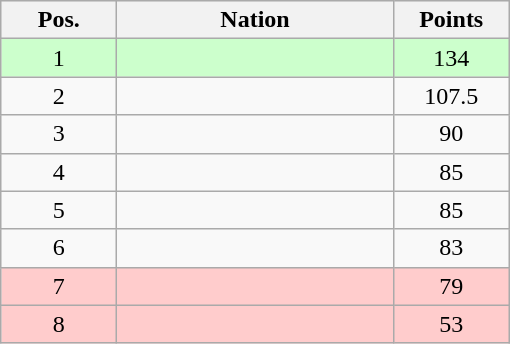<table class="wikitable gauche" cellspacing="1" style="width:340px;">
<tr style="background:#efefef; text-align:center;">
<th style="width:70px;">Pos.</th>
<th>Nation</th>
<th style="width:70px;">Points</th>
</tr>
<tr style="vertical-align:top; text-align:center; background:#ccffcc;">
<td>1</td>
<td style="text-align:left;"></td>
<td>134</td>
</tr>
<tr style="vertical-align:top; text-align:center;">
<td>2</td>
<td style="text-align:left;"></td>
<td>107.5</td>
</tr>
<tr style="vertical-align:top; text-align:center;">
<td>3</td>
<td style="text-align:left;"></td>
<td>90</td>
</tr>
<tr style="vertical-align:top; text-align:center;">
<td>4</td>
<td style="text-align:left;"></td>
<td>85</td>
</tr>
<tr style="vertical-align:top; text-align:center;">
<td>5</td>
<td style="text-align:left;"></td>
<td>85</td>
</tr>
<tr style="vertical-align:top; text-align:center;">
<td>6</td>
<td style="text-align:left;"></td>
<td>83</td>
</tr>
<tr style="vertical-align:top; text-align:center; background:#ffcccc;">
<td>7</td>
<td style="text-align:left;"></td>
<td>79</td>
</tr>
<tr style="vertical-align:top; text-align:center; background:#ffcccc;">
<td>8</td>
<td style="text-align:left;"></td>
<td>53</td>
</tr>
</table>
